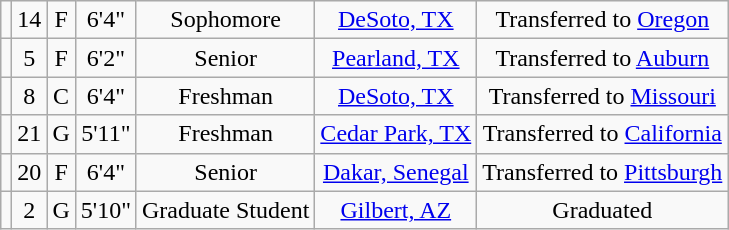<table class="wikitable sortable" border="1">
<tr align="center">
<td></td>
<td>14</td>
<td>F</td>
<td>6'4"</td>
<td>Sophomore</td>
<td><a href='#'>DeSoto, TX</a></td>
<td>Transferred to <a href='#'>Oregon</a></td>
</tr>
<tr align="center">
<td></td>
<td>5</td>
<td>F</td>
<td>6'2"</td>
<td>Senior</td>
<td><a href='#'>Pearland, TX</a></td>
<td>Transferred to <a href='#'>Auburn</a></td>
</tr>
<tr align="center">
<td></td>
<td>8</td>
<td>C</td>
<td>6'4"</td>
<td>Freshman</td>
<td><a href='#'>DeSoto, TX</a></td>
<td>Transferred to <a href='#'>Missouri</a></td>
</tr>
<tr align="center">
<td></td>
<td>21</td>
<td>G</td>
<td>5'11"</td>
<td>Freshman</td>
<td><a href='#'>Cedar Park, TX</a></td>
<td>Transferred to <a href='#'>California</a></td>
</tr>
<tr align="center">
<td></td>
<td>20</td>
<td>F</td>
<td>6'4"</td>
<td>Senior</td>
<td><a href='#'>Dakar, Senegal</a></td>
<td>Transferred to <a href='#'>Pittsburgh</a></td>
</tr>
<tr align="center">
<td></td>
<td>2</td>
<td>G</td>
<td>5'10"</td>
<td>Graduate Student</td>
<td><a href='#'>Gilbert, AZ</a></td>
<td>Graduated</td>
</tr>
</table>
